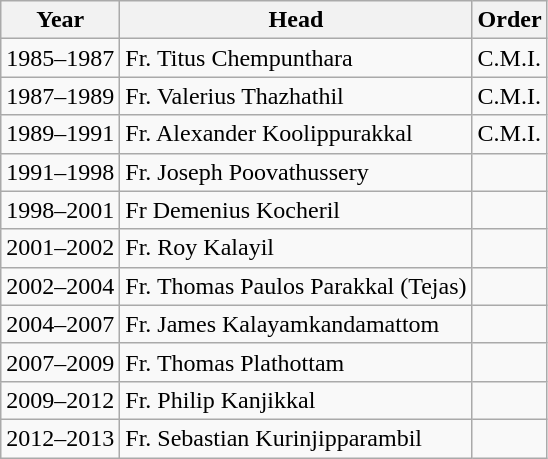<table class="wikitable">
<tr>
<th>Year</th>
<th>Head</th>
<th>Order</th>
</tr>
<tr>
<td>1985–1987</td>
<td>Fr. Titus Chempunthara</td>
<td>C.M.I.</td>
</tr>
<tr>
<td>1987–1989</td>
<td>Fr. Valerius Thazhathil</td>
<td>C.M.I.</td>
</tr>
<tr>
<td>1989–1991</td>
<td>Fr. Alexander Koolippurakkal</td>
<td>C.M.I.</td>
</tr>
<tr>
<td>1991–1998</td>
<td>Fr. Joseph Poovathussery</td>
<td></td>
</tr>
<tr>
<td>1998–2001</td>
<td>Fr Demenius Kocheril</td>
<td></td>
</tr>
<tr>
<td>2001–2002</td>
<td>Fr. Roy Kalayil</td>
<td></td>
</tr>
<tr>
<td>2002–2004</td>
<td>Fr. Thomas Paulos Parakkal (Tejas)</td>
<td></td>
</tr>
<tr>
<td>2004–2007</td>
<td>Fr. James Kalayamkandamattom</td>
<td></td>
</tr>
<tr>
<td>2007–2009</td>
<td>Fr. Thomas Plathottam</td>
<td></td>
</tr>
<tr>
<td>2009–2012</td>
<td>Fr. Philip Kanjikkal</td>
<td></td>
</tr>
<tr>
<td>2012–2013</td>
<td>Fr. Sebastian Kurinjipparambil</td>
<td></td>
</tr>
</table>
